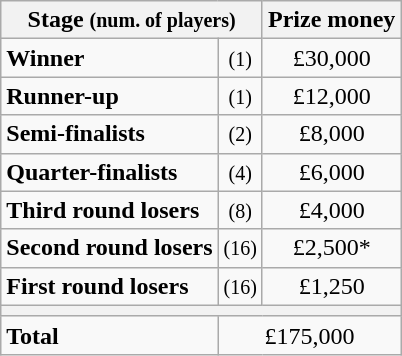<table class="wikitable">
<tr>
<th colspan="2">Stage <small>(num. of players)</small></th>
<th>Prize money</th>
</tr>
<tr>
<td><strong>Winner</strong></td>
<td align="center"><small>(1)</small></td>
<td align="center">£30,000</td>
</tr>
<tr>
<td><strong>Runner-up</strong></td>
<td align="center"><small>(1)</small></td>
<td align="center">£12,000</td>
</tr>
<tr>
<td><strong>Semi-finalists</strong></td>
<td align="center"><small>(2)</small></td>
<td align="center">£8,000</td>
</tr>
<tr>
<td><strong>Quarter-finalists</strong></td>
<td align="center"><small>(4)</small></td>
<td align="center">£6,000</td>
</tr>
<tr>
<td><strong>Third round losers</strong></td>
<td align="center"><small>(8)</small></td>
<td align="center">£4,000</td>
</tr>
<tr>
<td><strong>Second round losers</strong></td>
<td align="center"><small>(16)</small></td>
<td align="center">£2,500*</td>
</tr>
<tr>
<td><strong>First round losers</strong></td>
<td align="center"><small>(16)</small></td>
<td align="center">£1,250</td>
</tr>
<tr>
<th colspan="3"></th>
</tr>
<tr>
<td><strong>Total</strong></td>
<td colspan="2" align="center">£175,000</td>
</tr>
</table>
